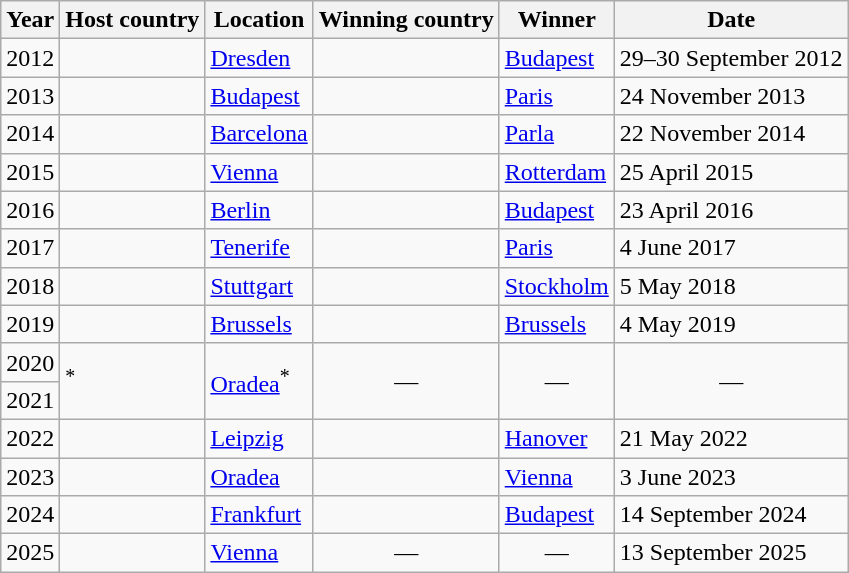<table class="wikitable sortable">
<tr>
<th>Year</th>
<th>Host country</th>
<th>Location</th>
<th>Winning country</th>
<th>Winner</th>
<th>Date</th>
</tr>
<tr>
<td>2012</td>
<td></td>
<td><a href='#'>Dresden</a></td>
<td></td>
<td><a href='#'>Budapest</a></td>
<td>29–30 September 2012</td>
</tr>
<tr>
<td>2013</td>
<td></td>
<td><a href='#'>Budapest</a></td>
<td></td>
<td><a href='#'>Paris</a></td>
<td>24 November 2013</td>
</tr>
<tr>
<td>2014</td>
<td></td>
<td><a href='#'>Barcelona</a></td>
<td></td>
<td><a href='#'>Parla</a></td>
<td>22 November 2014</td>
</tr>
<tr>
<td>2015</td>
<td></td>
<td><a href='#'>Vienna</a></td>
<td></td>
<td><a href='#'>Rotterdam</a></td>
<td>25 April 2015</td>
</tr>
<tr>
<td>2016</td>
<td></td>
<td><a href='#'>Berlin</a></td>
<td></td>
<td><a href='#'>Budapest</a></td>
<td>23 April 2016</td>
</tr>
<tr>
<td>2017</td>
<td></td>
<td><a href='#'>Tenerife</a></td>
<td></td>
<td><a href='#'>Paris</a></td>
<td>4 June 2017</td>
</tr>
<tr>
<td>2018</td>
<td></td>
<td><a href='#'>Stuttgart</a></td>
<td></td>
<td><a href='#'>Stockholm</a></td>
<td>5 May 2018</td>
</tr>
<tr>
<td>2019</td>
<td></td>
<td><a href='#'>Brussels</a></td>
<td></td>
<td><a href='#'>Brussels</a></td>
<td>4 May 2019</td>
</tr>
<tr>
<td>2020</td>
<td rowspan="2"><sup>*</sup></td>
<td rowspan="2"><a href='#'>Oradea</a><sup>*</sup></td>
<td rowspan="2" align="center">—</td>
<td rowspan="2" align="center">—</td>
<td rowspan="2" align="center">—</td>
</tr>
<tr>
<td>2021</td>
</tr>
<tr>
<td>2022</td>
<td></td>
<td><a href='#'>Leipzig</a></td>
<td></td>
<td><a href='#'>Hanover</a></td>
<td>21 May 2022</td>
</tr>
<tr>
<td>2023</td>
<td></td>
<td><a href='#'>Oradea</a></td>
<td></td>
<td><a href='#'>Vienna</a></td>
<td>3 June 2023</td>
</tr>
<tr>
<td>2024</td>
<td></td>
<td><a href='#'>Frankfurt</a></td>
<td></td>
<td><a href='#'>Budapest</a></td>
<td>14 September 2024</td>
</tr>
<tr>
<td>2025</td>
<td></td>
<td><a href='#'>Vienna</a></td>
<td align="center">—</td>
<td align="center">—</td>
<td>13 September 2025</td>
</tr>
</table>
